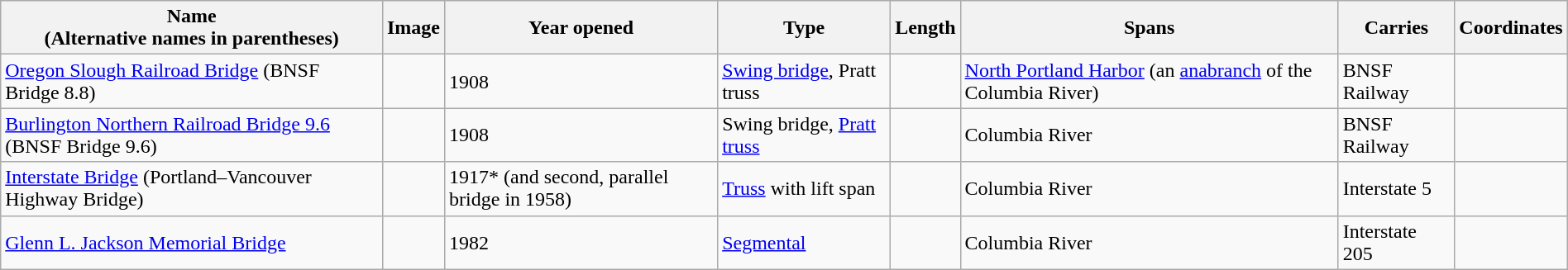<table class="wikitable sortable" width="100%">
<tr>
<th scope="col">Name<br>(Alternative names in parentheses)</th>
<th scope="col" class="unsortable">Image</th>
<th scope="col">Year opened</th>
<th scope="col">Type</th>
<th scope="col">Length</th>
<th scope="col">Spans</th>
<th scope="col">Carries</th>
<th scope="col">Coordinates</th>
</tr>
<tr>
<td><a href='#'>Oregon Slough Railroad Bridge</a> (BNSF Bridge 8.8)</td>
<td></td>
<td>1908</td>
<td><a href='#'>Swing bridge</a>, Pratt truss</td>
<td></td>
<td><a href='#'>North Portland Harbor</a> (an <a href='#'>anabranch</a> of the Columbia River)</td>
<td>BNSF Railway</td>
<td></td>
</tr>
<tr>
<td><a href='#'>Burlington Northern Railroad Bridge 9.6</a> (BNSF Bridge 9.6)</td>
<td></td>
<td>1908</td>
<td>Swing bridge, <a href='#'>Pratt truss</a></td>
<td></td>
<td>Columbia River</td>
<td>BNSF Railway</td>
<td></td>
</tr>
<tr>
<td><a href='#'>Interstate Bridge</a> (Portland–Vancouver Highway Bridge)</td>
<td></td>
<td>1917* (and second, parallel bridge in 1958)</td>
<td><a href='#'>Truss</a> with lift span</td>
<td></td>
<td>Columbia River</td>
<td>Interstate 5</td>
<td></td>
</tr>
<tr>
<td><a href='#'>Glenn L. Jackson Memorial Bridge</a></td>
<td></td>
<td>1982</td>
<td><a href='#'>Segmental</a></td>
<td></td>
<td>Columbia River</td>
<td>Interstate 205</td>
<td></td>
</tr>
</table>
